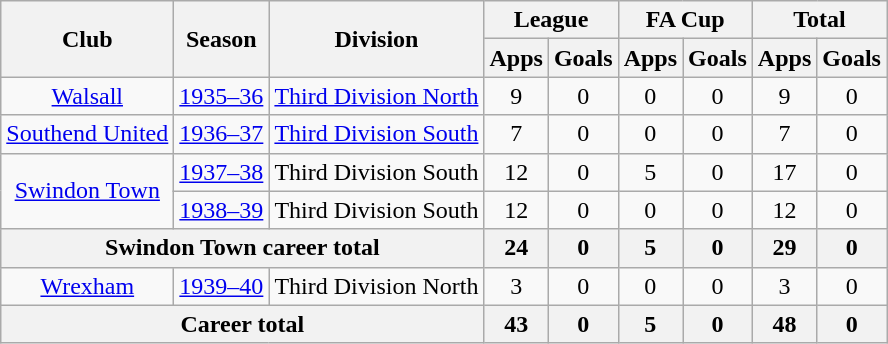<table class="wikitable" style="text-align:center;">
<tr>
<th rowspan="2">Club</th>
<th rowspan="2">Season</th>
<th rowspan="2">Division</th>
<th colspan="2">League</th>
<th colspan="2">FA Cup</th>
<th colspan="2">Total</th>
</tr>
<tr>
<th>Apps</th>
<th>Goals</th>
<th>Apps</th>
<th>Goals</th>
<th>Apps</th>
<th>Goals</th>
</tr>
<tr>
<td><a href='#'>Walsall</a></td>
<td><a href='#'>1935–36</a></td>
<td><a href='#'>Third Division North</a></td>
<td>9</td>
<td>0</td>
<td>0</td>
<td>0</td>
<td>9</td>
<td>0</td>
</tr>
<tr>
<td><a href='#'>Southend United</a></td>
<td><a href='#'>1936–37</a></td>
<td><a href='#'>Third Division South</a></td>
<td>7</td>
<td>0</td>
<td>0</td>
<td>0</td>
<td>7</td>
<td>0</td>
</tr>
<tr>
<td rowspan="2"><a href='#'>Swindon Town</a></td>
<td><a href='#'>1937–38</a></td>
<td>Third Division South</td>
<td>12</td>
<td>0</td>
<td>5</td>
<td>0</td>
<td>17</td>
<td>0</td>
</tr>
<tr>
<td><a href='#'>1938–39</a></td>
<td>Third Division South</td>
<td>12</td>
<td>0</td>
<td>0</td>
<td>0</td>
<td>12</td>
<td>0</td>
</tr>
<tr>
<th colspan="3">Swindon Town career total</th>
<th>24</th>
<th>0</th>
<th>5</th>
<th>0</th>
<th>29</th>
<th>0</th>
</tr>
<tr>
<td><a href='#'>Wrexham</a></td>
<td><a href='#'>1939–40</a></td>
<td>Third Division North</td>
<td>3</td>
<td>0</td>
<td>0</td>
<td>0</td>
<td>3</td>
<td>0</td>
</tr>
<tr>
<th colspan="3">Career total</th>
<th>43</th>
<th>0</th>
<th>5</th>
<th>0</th>
<th>48</th>
<th>0</th>
</tr>
</table>
